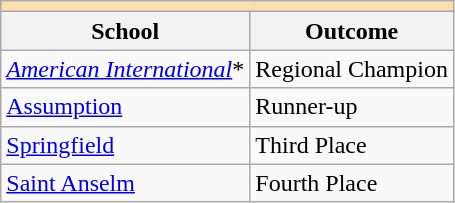<table class="wikitable" style="float:left; margin-right:1em;">
<tr>
<th colspan="3" style="background:#ffdead;"></th>
</tr>
<tr>
<th>School</th>
<th>Outcome</th>
</tr>
<tr>
<td><em><a href='#'>American International</a></em>*</td>
<td>Regional Champion</td>
</tr>
<tr>
<td><a href='#'>Assumption</a></td>
<td>Runner-up</td>
</tr>
<tr>
<td><a href='#'>Springfield</a></td>
<td>Third Place</td>
</tr>
<tr>
<td><a href='#'>Saint Anselm</a></td>
<td>Fourth Place</td>
</tr>
</table>
